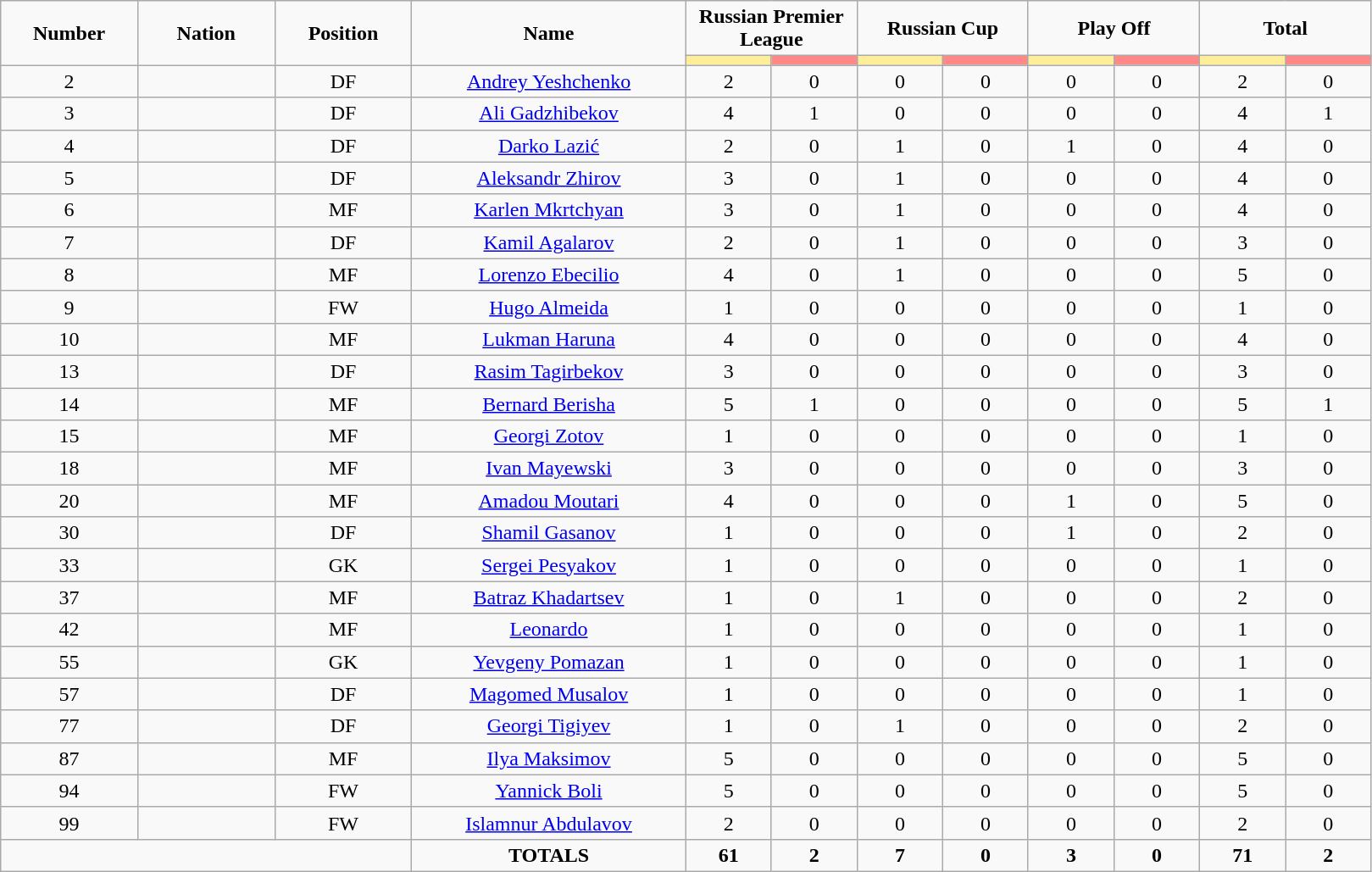<table class="wikitable" style="font-size: 100%; text-align: center;">
<tr>
<td rowspan="2" width="10%" align="center"><strong>Number</strong></td>
<td rowspan="2" width="10%" align="center"><strong>Nation</strong></td>
<td rowspan="2" width="10%" align="center"><strong>Position</strong></td>
<td rowspan="2" width="20%" align="center"><strong>Name</strong></td>
<td colspan="2" align="center"><strong>Russian Premier League</strong></td>
<td colspan="2" align="center"><strong>Russian Cup</strong></td>
<td colspan="2" align="center"><strong>Play Off</strong></td>
<td colspan="2" align="center"><strong>Total</strong></td>
</tr>
<tr>
<th width=60 style="background: #FFEE99"></th>
<th width=60 style="background: #FF8888"></th>
<th width=60 style="background: #FFEE99"></th>
<th width=60 style="background: #FF8888"></th>
<th width=60 style="background: #FFEE99"></th>
<th width=60 style="background: #FF8888"></th>
<th width=60 style="background: #FFEE99"></th>
<th width=60 style="background: #FF8888"></th>
</tr>
<tr>
<td>2</td>
<td></td>
<td>DF</td>
<td><a href='#'>Andrey Yeshchenko</a></td>
<td>2</td>
<td>0</td>
<td>0</td>
<td>0</td>
<td>0</td>
<td>0</td>
<td>2</td>
<td>0</td>
</tr>
<tr>
<td>3</td>
<td></td>
<td>DF</td>
<td><a href='#'>Ali Gadzhibekov</a></td>
<td>4</td>
<td>1</td>
<td>0</td>
<td>0</td>
<td>0</td>
<td>0</td>
<td>4</td>
<td>1</td>
</tr>
<tr>
<td>4</td>
<td></td>
<td>DF</td>
<td><a href='#'>Darko Lazić</a></td>
<td>2</td>
<td>0</td>
<td>1</td>
<td>0</td>
<td>1</td>
<td>0</td>
<td>4</td>
<td>0</td>
</tr>
<tr>
<td>5</td>
<td></td>
<td>DF</td>
<td><a href='#'>Aleksandr Zhirov</a></td>
<td>3</td>
<td>0</td>
<td>1</td>
<td>0</td>
<td>0</td>
<td>0</td>
<td>4</td>
<td>0</td>
</tr>
<tr>
<td>6</td>
<td></td>
<td>MF</td>
<td><a href='#'>Karlen Mkrtchyan</a></td>
<td>3</td>
<td>0</td>
<td>1</td>
<td>0</td>
<td>0</td>
<td>0</td>
<td>4</td>
<td>0</td>
</tr>
<tr>
<td>7</td>
<td></td>
<td>DF</td>
<td><a href='#'>Kamil Agalarov</a></td>
<td>2</td>
<td>0</td>
<td>1</td>
<td>0</td>
<td>0</td>
<td>0</td>
<td>3</td>
<td>0</td>
</tr>
<tr>
<td>8</td>
<td></td>
<td>MF</td>
<td><a href='#'>Lorenzo Ebecilio</a></td>
<td>4</td>
<td>0</td>
<td>1</td>
<td>0</td>
<td>0</td>
<td>0</td>
<td>5</td>
<td>0</td>
</tr>
<tr>
<td>9</td>
<td></td>
<td>FW</td>
<td><a href='#'>Hugo Almeida</a></td>
<td>1</td>
<td>0</td>
<td>0</td>
<td>0</td>
<td>0</td>
<td>0</td>
<td>1</td>
<td>0</td>
</tr>
<tr>
<td>10</td>
<td></td>
<td>MF</td>
<td><a href='#'>Lukman Haruna</a></td>
<td>4</td>
<td>0</td>
<td>0</td>
<td>0</td>
<td>0</td>
<td>0</td>
<td>4</td>
<td>0</td>
</tr>
<tr>
<td>13</td>
<td></td>
<td>DF</td>
<td><a href='#'>Rasim Tagirbekov</a></td>
<td>3</td>
<td>0</td>
<td>0</td>
<td>0</td>
<td>0</td>
<td>0</td>
<td>3</td>
<td>0</td>
</tr>
<tr>
<td>14</td>
<td></td>
<td>MF</td>
<td><a href='#'>Bernard Berisha</a></td>
<td>5</td>
<td>1</td>
<td>0</td>
<td>0</td>
<td>0</td>
<td>0</td>
<td>5</td>
<td>1</td>
</tr>
<tr>
<td>15</td>
<td></td>
<td>MF</td>
<td><a href='#'>Georgi Zotov</a></td>
<td>1</td>
<td>0</td>
<td>0</td>
<td>0</td>
<td>0</td>
<td>0</td>
<td>1</td>
<td>0</td>
</tr>
<tr>
<td>18</td>
<td></td>
<td>MF</td>
<td><a href='#'>Ivan Mayewski</a></td>
<td>3</td>
<td>0</td>
<td>0</td>
<td>0</td>
<td>0</td>
<td>0</td>
<td>3</td>
<td>0</td>
</tr>
<tr>
<td>20</td>
<td></td>
<td>MF</td>
<td><a href='#'>Amadou Moutari</a></td>
<td>4</td>
<td>0</td>
<td>0</td>
<td>0</td>
<td>1</td>
<td>0</td>
<td>5</td>
<td>0</td>
</tr>
<tr>
<td>30</td>
<td></td>
<td>DF</td>
<td><a href='#'>Shamil Gasanov</a></td>
<td>1</td>
<td>0</td>
<td>0</td>
<td>0</td>
<td>1</td>
<td>0</td>
<td>2</td>
<td>0</td>
</tr>
<tr>
<td>33</td>
<td></td>
<td>GK</td>
<td><a href='#'>Sergei Pesyakov</a></td>
<td>1</td>
<td>0</td>
<td>0</td>
<td>0</td>
<td>0</td>
<td>0</td>
<td>1</td>
<td>0</td>
</tr>
<tr>
<td>37</td>
<td></td>
<td>MF</td>
<td><a href='#'>Batraz Khadartsev</a></td>
<td>1</td>
<td>0</td>
<td>1</td>
<td>0</td>
<td>0</td>
<td>0</td>
<td>2</td>
<td>0</td>
</tr>
<tr>
<td>42</td>
<td></td>
<td>MF</td>
<td><a href='#'>Leonardo</a></td>
<td>1</td>
<td>0</td>
<td>0</td>
<td>0</td>
<td>0</td>
<td>0</td>
<td>1</td>
<td>0</td>
</tr>
<tr>
<td>55</td>
<td></td>
<td>GK</td>
<td><a href='#'>Yevgeny Pomazan</a></td>
<td>1</td>
<td>0</td>
<td>0</td>
<td>0</td>
<td>0</td>
<td>0</td>
<td>1</td>
<td>0</td>
</tr>
<tr>
<td>57</td>
<td></td>
<td>DF</td>
<td><a href='#'>Magomed Musalov</a></td>
<td>1</td>
<td>0</td>
<td>0</td>
<td>0</td>
<td>0</td>
<td>0</td>
<td>1</td>
<td>0</td>
</tr>
<tr>
<td>77</td>
<td></td>
<td>DF</td>
<td><a href='#'>Georgi Tigiyev</a></td>
<td>1</td>
<td>0</td>
<td>1</td>
<td>0</td>
<td>0</td>
<td>0</td>
<td>2</td>
<td>0</td>
</tr>
<tr>
<td>87</td>
<td></td>
<td>MF</td>
<td><a href='#'>Ilya Maksimov</a></td>
<td>5</td>
<td>0</td>
<td>0</td>
<td>0</td>
<td>0</td>
<td>0</td>
<td>5</td>
<td>0</td>
</tr>
<tr>
<td>94</td>
<td></td>
<td>FW</td>
<td><a href='#'>Yannick Boli</a></td>
<td>5</td>
<td>0</td>
<td>0</td>
<td>0</td>
<td>0</td>
<td>0</td>
<td>5</td>
<td>0</td>
</tr>
<tr>
<td>99</td>
<td></td>
<td>FW</td>
<td><a href='#'>Islamnur Abdulavov</a></td>
<td>2</td>
<td>0</td>
<td>0</td>
<td>0</td>
<td>0</td>
<td>0</td>
<td>2</td>
<td>0</td>
</tr>
<tr>
<td colspan="3"></td>
<td><strong>TOTALS</strong></td>
<td><strong>61</strong></td>
<td><strong>2</strong></td>
<td><strong>7</strong></td>
<td><strong>0</strong></td>
<td><strong>3</strong></td>
<td><strong>0</strong></td>
<td><strong>71</strong></td>
<td><strong>2</strong></td>
</tr>
</table>
